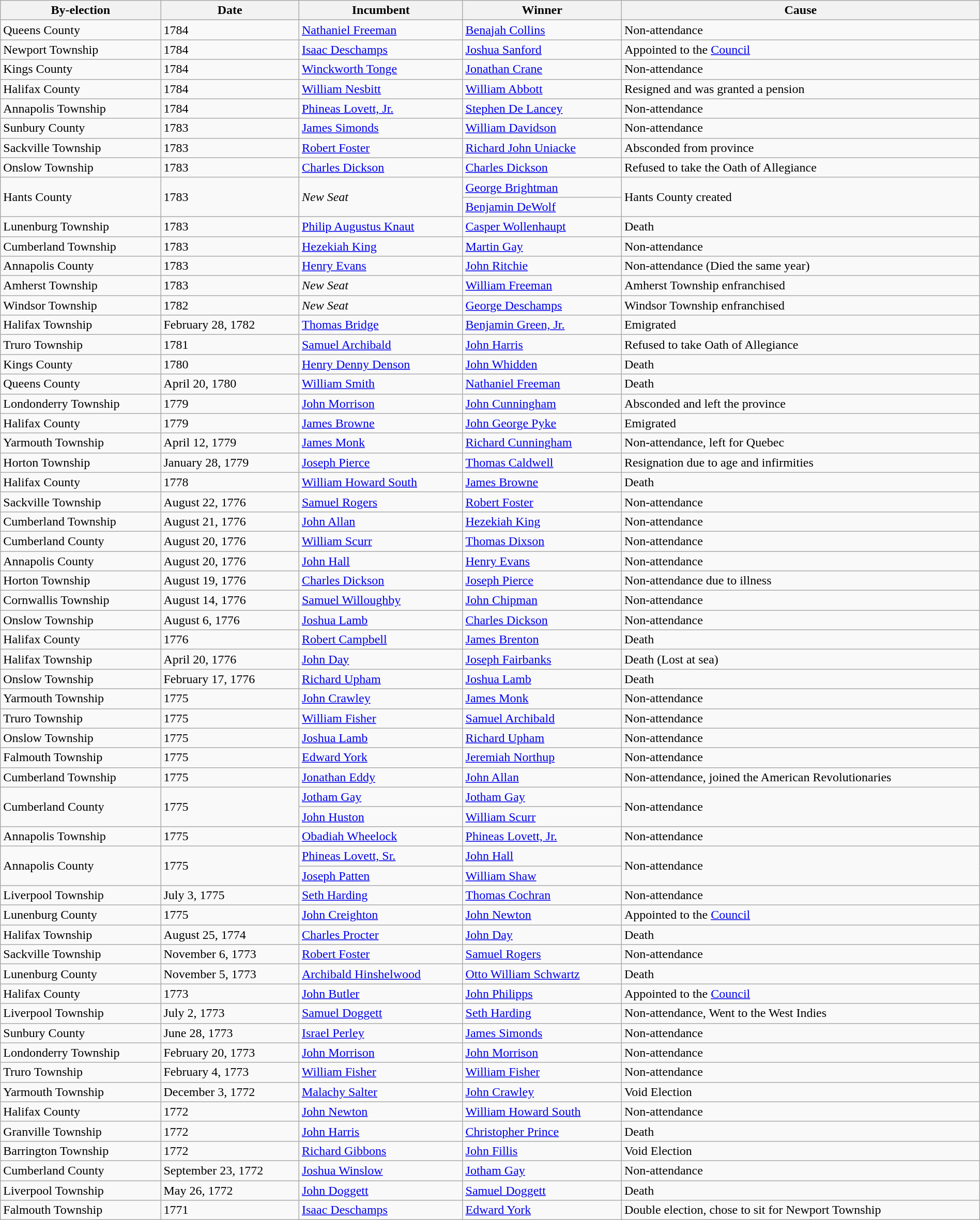<table class="wikitable sortable" style="width:100%">
<tr>
<th>By-election</th>
<th>Date</th>
<th>Incumbent</th>
<th>Winner</th>
<th>Cause</th>
</tr>
<tr>
<td>Queens County</td>
<td>1784</td>
<td><a href='#'>Nathaniel Freeman</a></td>
<td><a href='#'>Benajah Collins</a></td>
<td>Non-attendance</td>
</tr>
<tr>
<td>Newport Township</td>
<td>1784</td>
<td><a href='#'>Isaac Deschamps</a></td>
<td><a href='#'>Joshua Sanford</a></td>
<td>Appointed to the <a href='#'>Council</a></td>
</tr>
<tr>
<td>Kings County</td>
<td>1784</td>
<td><a href='#'>Winckworth Tonge</a></td>
<td><a href='#'>Jonathan Crane</a></td>
<td>Non-attendance</td>
</tr>
<tr>
<td>Halifax County</td>
<td>1784</td>
<td><a href='#'>William Nesbitt</a></td>
<td><a href='#'>William Abbott</a></td>
<td>Resigned and was granted a pension</td>
</tr>
<tr>
<td>Annapolis Township</td>
<td>1784</td>
<td><a href='#'>Phineas Lovett, Jr.</a></td>
<td><a href='#'>Stephen De Lancey</a></td>
<td>Non-attendance</td>
</tr>
<tr>
<td>Sunbury County</td>
<td>1783</td>
<td><a href='#'>James Simonds</a></td>
<td><a href='#'>William Davidson</a></td>
<td>Non-attendance</td>
</tr>
<tr>
<td>Sackville Township</td>
<td>1783</td>
<td><a href='#'>Robert Foster</a></td>
<td><a href='#'>Richard John Uniacke</a></td>
<td>Absconded from province</td>
</tr>
<tr>
<td>Onslow Township</td>
<td>1783</td>
<td><a href='#'>Charles Dickson</a></td>
<td><a href='#'>Charles Dickson</a></td>
<td>Refused to take the Oath of Allegiance</td>
</tr>
<tr>
<td rowspan=2>Hants County</td>
<td rowspan=2>1783</td>
<td rowspan=2><em>New Seat</em></td>
<td><a href='#'>George Brightman</a></td>
<td rowspan=2>Hants County created</td>
</tr>
<tr>
<td><a href='#'>Benjamin DeWolf</a></td>
</tr>
<tr>
<td>Lunenburg Township</td>
<td>1783</td>
<td><a href='#'>Philip Augustus Knaut</a></td>
<td><a href='#'>Casper Wollenhaupt</a></td>
<td>Death</td>
</tr>
<tr>
<td>Cumberland Township</td>
<td>1783</td>
<td><a href='#'>Hezekiah King</a></td>
<td><a href='#'>Martin Gay</a></td>
<td>Non-attendance</td>
</tr>
<tr>
<td>Annapolis County</td>
<td>1783</td>
<td><a href='#'>Henry Evans</a></td>
<td><a href='#'>John Ritchie</a></td>
<td>Non-attendance (Died the same year)</td>
</tr>
<tr>
<td>Amherst Township</td>
<td>1783</td>
<td><em>New Seat</em></td>
<td><a href='#'>William Freeman</a></td>
<td>Amherst Township enfranchised</td>
</tr>
<tr>
<td>Windsor Township</td>
<td>1782</td>
<td><em>New Seat</em></td>
<td><a href='#'>George Deschamps</a></td>
<td>Windsor Township enfranchised</td>
</tr>
<tr>
<td>Halifax Township</td>
<td>February 28, 1782</td>
<td><a href='#'>Thomas Bridge</a></td>
<td><a href='#'>Benjamin Green, Jr.</a></td>
<td>Emigrated</td>
</tr>
<tr>
<td>Truro Township</td>
<td>1781</td>
<td><a href='#'>Samuel Archibald</a></td>
<td><a href='#'>John Harris</a></td>
<td>Refused to take Oath of Allegiance</td>
</tr>
<tr>
<td>Kings County</td>
<td>1780</td>
<td><a href='#'>Henry Denny Denson</a></td>
<td><a href='#'>John Whidden</a></td>
<td>Death</td>
</tr>
<tr>
<td>Queens County</td>
<td>April 20, 1780</td>
<td><a href='#'>William Smith</a></td>
<td><a href='#'>Nathaniel Freeman</a></td>
<td>Death</td>
</tr>
<tr>
<td>Londonderry Township</td>
<td>1779</td>
<td><a href='#'>John Morrison</a></td>
<td><a href='#'>John Cunningham</a></td>
<td>Absconded and left the province</td>
</tr>
<tr>
<td>Halifax County</td>
<td>1779</td>
<td><a href='#'>James Browne</a></td>
<td><a href='#'>John George Pyke</a></td>
<td>Emigrated</td>
</tr>
<tr>
<td>Yarmouth Township</td>
<td>April 12, 1779</td>
<td><a href='#'>James Monk</a></td>
<td><a href='#'>Richard Cunningham</a></td>
<td>Non-attendance, left for Quebec</td>
</tr>
<tr>
<td>Horton Township</td>
<td>January 28, 1779</td>
<td><a href='#'>Joseph Pierce</a></td>
<td><a href='#'>Thomas Caldwell</a></td>
<td>Resignation due to age and infirmities</td>
</tr>
<tr>
<td>Halifax County</td>
<td>1778</td>
<td><a href='#'>William Howard South</a></td>
<td><a href='#'>James Browne</a></td>
<td>Death</td>
</tr>
<tr>
<td>Sackville Township</td>
<td>August 22, 1776</td>
<td><a href='#'>Samuel Rogers</a></td>
<td><a href='#'>Robert Foster</a></td>
<td>Non-attendance</td>
</tr>
<tr>
<td>Cumberland Township</td>
<td>August 21, 1776</td>
<td><a href='#'>John Allan</a></td>
<td><a href='#'>Hezekiah King</a></td>
<td>Non-attendance</td>
</tr>
<tr>
<td>Cumberland County</td>
<td>August 20, 1776</td>
<td><a href='#'>William Scurr</a></td>
<td><a href='#'>Thomas Dixson</a></td>
<td>Non-attendance</td>
</tr>
<tr>
<td>Annapolis County</td>
<td>August 20, 1776</td>
<td><a href='#'>John Hall</a></td>
<td><a href='#'>Henry Evans</a></td>
<td>Non-attendance</td>
</tr>
<tr>
<td>Horton Township</td>
<td>August 19, 1776</td>
<td><a href='#'>Charles Dickson</a></td>
<td><a href='#'>Joseph Pierce</a></td>
<td>Non-attendance due to illness</td>
</tr>
<tr>
<td>Cornwallis Township</td>
<td>August 14, 1776</td>
<td><a href='#'>Samuel Willoughby</a></td>
<td><a href='#'>John Chipman</a></td>
<td>Non-attendance</td>
</tr>
<tr>
<td>Onslow Township</td>
<td>August 6, 1776</td>
<td><a href='#'>Joshua Lamb</a></td>
<td><a href='#'>Charles Dickson</a></td>
<td>Non-attendance</td>
</tr>
<tr>
<td>Halifax County</td>
<td>1776</td>
<td><a href='#'>Robert Campbell</a></td>
<td><a href='#'>James Brenton</a></td>
<td>Death</td>
</tr>
<tr>
<td>Halifax Township</td>
<td>April 20, 1776</td>
<td><a href='#'>John Day</a></td>
<td><a href='#'>Joseph Fairbanks</a></td>
<td>Death (Lost at sea)</td>
</tr>
<tr>
<td>Onslow Township</td>
<td>February 17, 1776</td>
<td><a href='#'>Richard Upham</a></td>
<td><a href='#'>Joshua Lamb</a></td>
<td>Death</td>
</tr>
<tr>
<td>Yarmouth Township</td>
<td>1775</td>
<td><a href='#'>John Crawley</a></td>
<td><a href='#'>James Monk</a></td>
<td>Non-attendance</td>
</tr>
<tr>
<td>Truro Township</td>
<td>1775</td>
<td><a href='#'>William Fisher</a></td>
<td><a href='#'>Samuel Archibald</a></td>
<td>Non-attendance</td>
</tr>
<tr>
<td>Onslow Township</td>
<td>1775</td>
<td><a href='#'>Joshua Lamb</a></td>
<td><a href='#'>Richard Upham</a></td>
<td>Non-attendance</td>
</tr>
<tr>
<td>Falmouth Township</td>
<td>1775</td>
<td><a href='#'>Edward York</a></td>
<td><a href='#'>Jeremiah Northup</a></td>
<td>Non-attendance</td>
</tr>
<tr>
<td>Cumberland Township</td>
<td>1775</td>
<td><a href='#'>Jonathan Eddy</a></td>
<td><a href='#'>John Allan</a></td>
<td>Non-attendance, joined the American Revolutionaries</td>
</tr>
<tr>
<td rowspan=2>Cumberland County</td>
<td rowspan=2>1775</td>
<td><a href='#'>Jotham Gay</a></td>
<td><a href='#'>Jotham Gay</a></td>
<td rowspan=2>Non-attendance</td>
</tr>
<tr>
<td><a href='#'>John Huston</a></td>
<td><a href='#'>William Scurr</a></td>
</tr>
<tr>
<td>Annapolis Township</td>
<td>1775</td>
<td><a href='#'>Obadiah Wheelock</a></td>
<td><a href='#'>Phineas Lovett, Jr.</a></td>
<td>Non-attendance</td>
</tr>
<tr>
<td rowspan=2>Annapolis County</td>
<td rowspan=2>1775</td>
<td><a href='#'>Phineas Lovett, Sr.</a></td>
<td><a href='#'>John Hall</a></td>
<td rowspan=2>Non-attendance</td>
</tr>
<tr>
<td><a href='#'>Joseph Patten</a></td>
<td><a href='#'>William Shaw</a></td>
</tr>
<tr>
<td>Liverpool Township</td>
<td>July 3, 1775</td>
<td><a href='#'>Seth Harding</a></td>
<td><a href='#'>Thomas Cochran</a></td>
<td>Non-attendance</td>
</tr>
<tr>
<td>Lunenburg County</td>
<td>1775</td>
<td><a href='#'>John Creighton</a></td>
<td><a href='#'>John Newton</a></td>
<td>Appointed to the <a href='#'>Council</a></td>
</tr>
<tr>
<td>Halifax Township</td>
<td>August 25, 1774</td>
<td><a href='#'>Charles Procter</a></td>
<td><a href='#'>John Day</a></td>
<td>Death</td>
</tr>
<tr>
<td>Sackville Township</td>
<td>November 6, 1773</td>
<td><a href='#'>Robert Foster</a></td>
<td><a href='#'>Samuel Rogers</a></td>
<td>Non-attendance</td>
</tr>
<tr>
<td>Lunenburg County</td>
<td>November 5, 1773</td>
<td><a href='#'>Archibald Hinshelwood</a></td>
<td><a href='#'>Otto William Schwartz</a></td>
<td>Death</td>
</tr>
<tr>
<td>Halifax County</td>
<td>1773</td>
<td><a href='#'>John Butler</a></td>
<td><a href='#'>John Philipps</a></td>
<td>Appointed to the <a href='#'>Council</a></td>
</tr>
<tr>
<td>Liverpool Township</td>
<td>July 2, 1773</td>
<td><a href='#'>Samuel Doggett</a></td>
<td><a href='#'>Seth Harding</a></td>
<td>Non-attendance, Went to the West Indies</td>
</tr>
<tr>
<td>Sunbury County</td>
<td>June 28, 1773</td>
<td><a href='#'>Israel Perley</a></td>
<td><a href='#'>James Simonds</a></td>
<td>Non-attendance</td>
</tr>
<tr>
<td>Londonderry Township</td>
<td>February 20, 1773</td>
<td><a href='#'>John Morrison</a></td>
<td><a href='#'>John Morrison</a></td>
<td>Non-attendance</td>
</tr>
<tr>
<td>Truro Township</td>
<td>February 4, 1773</td>
<td><a href='#'>William Fisher</a></td>
<td><a href='#'>William Fisher</a></td>
<td>Non-attendance</td>
</tr>
<tr>
<td>Yarmouth Township</td>
<td>December 3, 1772</td>
<td><a href='#'>Malachy Salter</a></td>
<td><a href='#'>John Crawley</a></td>
<td>Void Election</td>
</tr>
<tr>
<td>Halifax County</td>
<td>1772</td>
<td><a href='#'>John Newton</a></td>
<td><a href='#'>William Howard South</a></td>
<td>Non-attendance</td>
</tr>
<tr>
<td>Granville Township</td>
<td>1772</td>
<td><a href='#'>John Harris</a></td>
<td><a href='#'>Christopher Prince</a></td>
<td>Death</td>
</tr>
<tr>
<td>Barrington Township</td>
<td>1772</td>
<td><a href='#'>Richard Gibbons</a></td>
<td><a href='#'>John Fillis</a></td>
<td>Void Election</td>
</tr>
<tr>
<td>Cumberland County</td>
<td>September 23, 1772</td>
<td><a href='#'>Joshua Winslow</a></td>
<td><a href='#'>Jotham Gay</a></td>
<td>Non-attendance</td>
</tr>
<tr>
<td>Liverpool Township</td>
<td>May 26, 1772</td>
<td><a href='#'>John Doggett</a></td>
<td><a href='#'>Samuel Doggett</a></td>
<td>Death</td>
</tr>
<tr>
<td>Falmouth Township</td>
<td>1771</td>
<td><a href='#'>Isaac Deschamps</a></td>
<td><a href='#'>Edward York</a></td>
<td>Double election, chose to sit for Newport Township</td>
</tr>
</table>
